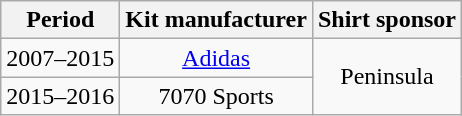<table class="wikitable" style="text-align:center;margin-left:1em;float:center">
<tr>
<th>Period</th>
<th>Kit manufacturer</th>
<th>Shirt sponsor</th>
</tr>
<tr>
<td>2007–2015</td>
<td><a href='#'>Adidas</a></td>
<td rowspan="2">Peninsula</td>
</tr>
<tr>
<td>2015–2016</td>
<td>7070 Sports</td>
</tr>
</table>
